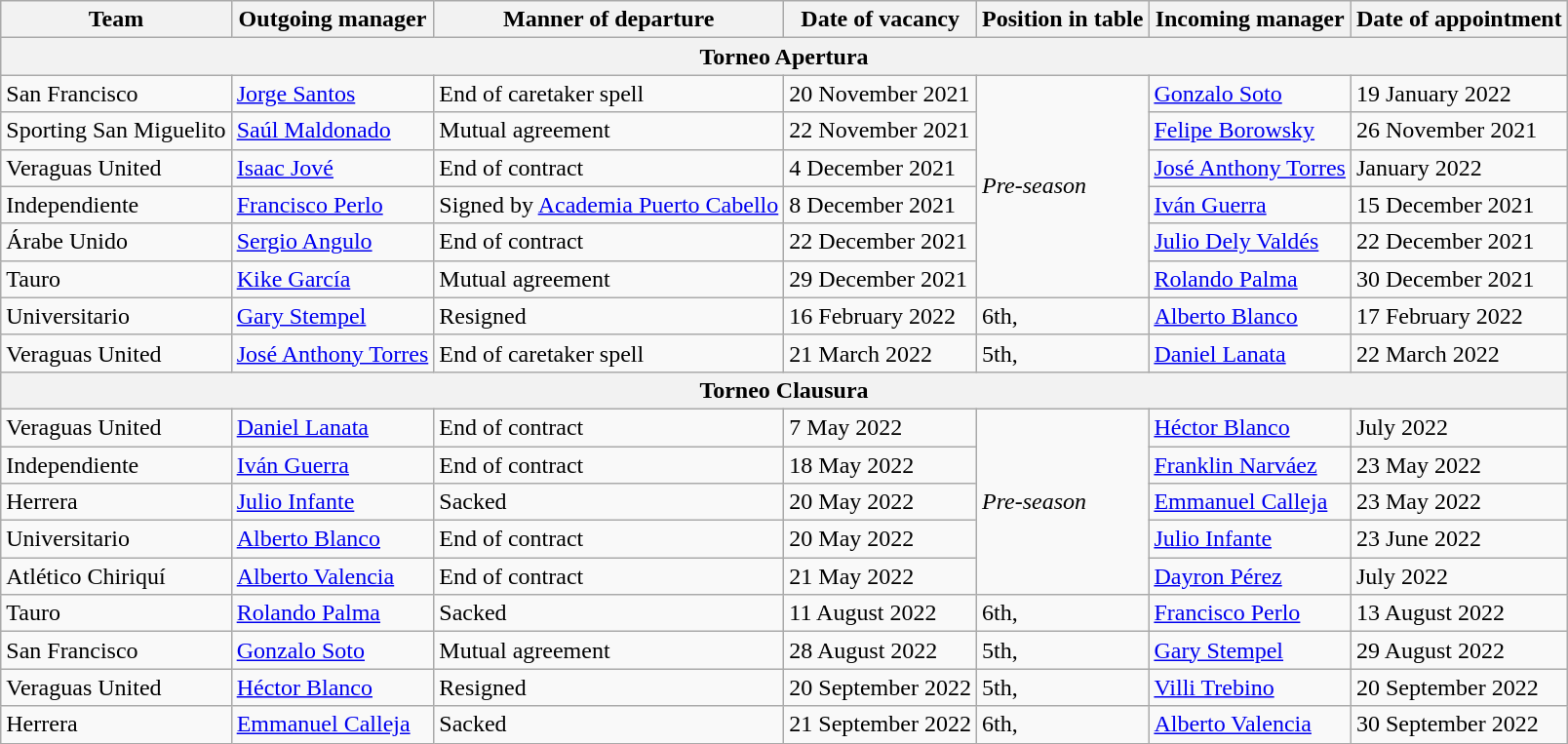<table class="wikitable sortable">
<tr>
<th>Team</th>
<th>Outgoing manager</th>
<th>Manner of departure</th>
<th>Date of vacancy</th>
<th>Position in table</th>
<th>Incoming manager</th>
<th>Date of appointment</th>
</tr>
<tr>
<th colspan=7>Torneo Apertura</th>
</tr>
<tr>
<td>San Francisco</td>
<td> <a href='#'>Jorge Santos</a></td>
<td>End of caretaker spell</td>
<td>20 November 2021</td>
<td rowspan=6><em>Pre-season</em></td>
<td> <a href='#'>Gonzalo Soto</a></td>
<td>19 January 2022</td>
</tr>
<tr>
<td>Sporting San Miguelito</td>
<td> <a href='#'>Saúl Maldonado</a></td>
<td>Mutual agreement</td>
<td>22 November 2021</td>
<td> <a href='#'>Felipe Borowsky</a></td>
<td>26 November 2021</td>
</tr>
<tr>
<td>Veraguas United</td>
<td> <a href='#'>Isaac Jové</a></td>
<td>End of contract</td>
<td>4 December 2021</td>
<td> <a href='#'>José Anthony Torres</a></td>
<td>January 2022</td>
</tr>
<tr>
<td>Independiente</td>
<td> <a href='#'>Francisco Perlo</a></td>
<td>Signed by <a href='#'>Academia Puerto Cabello</a></td>
<td>8 December 2021</td>
<td> <a href='#'>Iván Guerra</a></td>
<td>15 December 2021</td>
</tr>
<tr>
<td>Árabe Unido</td>
<td> <a href='#'>Sergio Angulo</a></td>
<td>End of contract</td>
<td>22 December 2021</td>
<td> <a href='#'>Julio Dely Valdés</a></td>
<td>22 December 2021</td>
</tr>
<tr>
<td>Tauro</td>
<td> <a href='#'>Kike García</a></td>
<td>Mutual agreement</td>
<td>29 December 2021</td>
<td> <a href='#'>Rolando Palma</a></td>
<td>30 December 2021</td>
</tr>
<tr>
<td>Universitario</td>
<td> <a href='#'>Gary Stempel</a></td>
<td>Resigned</td>
<td>16 February 2022</td>
<td>6th, </td>
<td> <a href='#'>Alberto Blanco</a></td>
<td>17 February 2022</td>
</tr>
<tr>
<td>Veraguas United</td>
<td> <a href='#'>José Anthony Torres</a></td>
<td>End of caretaker spell</td>
<td>21 March 2022</td>
<td>5th, </td>
<td> <a href='#'>Daniel Lanata</a></td>
<td>22 March 2022</td>
</tr>
<tr>
<th colspan=7>Torneo Clausura</th>
</tr>
<tr>
<td>Veraguas United</td>
<td> <a href='#'>Daniel Lanata</a></td>
<td>End of contract</td>
<td>7 May 2022</td>
<td rowspan=5><em>Pre-season</em></td>
<td> <a href='#'>Héctor Blanco</a></td>
<td>July 2022</td>
</tr>
<tr>
<td>Independiente</td>
<td> <a href='#'>Iván Guerra</a></td>
<td>End of contract</td>
<td>18 May 2022</td>
<td> <a href='#'>Franklin Narváez</a></td>
<td>23 May 2022</td>
</tr>
<tr>
<td>Herrera</td>
<td> <a href='#'>Julio Infante</a></td>
<td>Sacked</td>
<td>20 May 2022</td>
<td> <a href='#'>Emmanuel Calleja</a></td>
<td>23 May 2022</td>
</tr>
<tr>
<td>Universitario</td>
<td> <a href='#'>Alberto Blanco</a></td>
<td>End of contract</td>
<td>20 May 2022</td>
<td> <a href='#'>Julio Infante</a></td>
<td>23 June 2022</td>
</tr>
<tr>
<td>Atlético Chiriquí</td>
<td> <a href='#'>Alberto Valencia</a></td>
<td>End of contract</td>
<td>21 May 2022</td>
<td> <a href='#'>Dayron Pérez</a></td>
<td>July 2022</td>
</tr>
<tr>
<td>Tauro</td>
<td> <a href='#'>Rolando Palma</a></td>
<td>Sacked</td>
<td>11 August 2022</td>
<td>6th, </td>
<td> <a href='#'>Francisco Perlo</a></td>
<td>13 August 2022</td>
</tr>
<tr>
<td>San Francisco</td>
<td> <a href='#'>Gonzalo Soto</a></td>
<td>Mutual agreement</td>
<td>28 August 2022</td>
<td>5th, </td>
<td> <a href='#'>Gary Stempel</a></td>
<td>29 August 2022</td>
</tr>
<tr>
<td>Veraguas United</td>
<td> <a href='#'>Héctor Blanco</a></td>
<td>Resigned</td>
<td>20 September 2022</td>
<td>5th, </td>
<td> <a href='#'>Villi Trebino</a></td>
<td>20 September 2022</td>
</tr>
<tr>
<td>Herrera</td>
<td> <a href='#'>Emmanuel Calleja</a></td>
<td>Sacked</td>
<td>21 September 2022</td>
<td>6th, </td>
<td> <a href='#'>Alberto Valencia</a></td>
<td>30 September 2022</td>
</tr>
</table>
